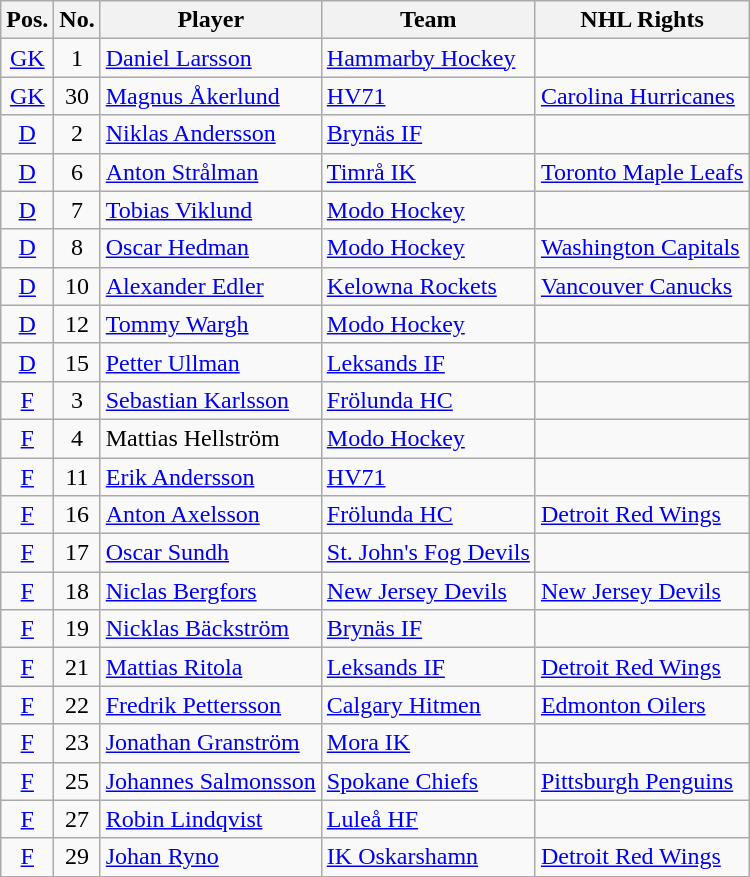<table class="wikitable sortable">
<tr>
<th>Pos.</th>
<th>No.</th>
<th>Player</th>
<th>Team</th>
<th>NHL Rights</th>
</tr>
<tr>
<td style="text-align:center;"><a href='#'>GK</a></td>
<td style="text-align:center;">1</td>
<td><a href='#'>Daniel Larsson</a></td>
<td> <a href='#'>Hammarby Hockey</a></td>
<td></td>
</tr>
<tr>
<td style="text-align:center;"><a href='#'>GK</a></td>
<td style="text-align:center;">30</td>
<td><a href='#'>Magnus Åkerlund</a></td>
<td> <a href='#'>HV71</a></td>
<td><a href='#'>Carolina Hurricanes</a></td>
</tr>
<tr>
<td style="text-align:center;"><a href='#'>D</a></td>
<td style="text-align:center;">2</td>
<td><a href='#'>Niklas Andersson</a></td>
<td> <a href='#'>Brynäs IF</a></td>
<td></td>
</tr>
<tr>
<td style="text-align:center;"><a href='#'>D</a></td>
<td style="text-align:center;">6</td>
<td><a href='#'>Anton Strålman</a></td>
<td> <a href='#'>Timrå IK</a></td>
<td><a href='#'>Toronto Maple Leafs</a></td>
</tr>
<tr>
<td style="text-align:center;"><a href='#'>D</a></td>
<td style="text-align:center;">7</td>
<td><a href='#'>Tobias Viklund</a></td>
<td> <a href='#'>Modo Hockey</a></td>
<td></td>
</tr>
<tr>
<td style="text-align:center;"><a href='#'>D</a></td>
<td style="text-align:center;">8</td>
<td><a href='#'>Oscar Hedman</a></td>
<td> <a href='#'>Modo Hockey</a></td>
<td><a href='#'>Washington Capitals</a></td>
</tr>
<tr>
<td style="text-align:center;"><a href='#'>D</a></td>
<td style="text-align:center;">10</td>
<td><a href='#'>Alexander Edler</a></td>
<td> <a href='#'>Kelowna Rockets</a></td>
<td><a href='#'>Vancouver Canucks</a></td>
</tr>
<tr>
<td style="text-align:center;"><a href='#'>D</a></td>
<td style="text-align:center;">12</td>
<td><a href='#'>Tommy Wargh</a></td>
<td> <a href='#'>Modo Hockey</a></td>
<td></td>
</tr>
<tr>
<td style="text-align:center;"><a href='#'>D</a></td>
<td style="text-align:center;">15</td>
<td><a href='#'>Petter Ullman</a></td>
<td> <a href='#'>Leksands IF</a></td>
<td></td>
</tr>
<tr>
<td style="text-align:center;"><a href='#'>F</a></td>
<td style="text-align:center;">3</td>
<td><a href='#'>Sebastian Karlsson</a></td>
<td> <a href='#'>Frölunda HC</a></td>
<td></td>
</tr>
<tr>
<td style="text-align:center;"><a href='#'>F</a></td>
<td style="text-align:center;">4</td>
<td>Mattias Hellström</td>
<td> <a href='#'>Modo Hockey</a></td>
<td></td>
</tr>
<tr>
<td style="text-align:center;"><a href='#'>F</a></td>
<td style="text-align:center;">11</td>
<td><a href='#'>Erik Andersson</a></td>
<td> <a href='#'>HV71</a></td>
<td></td>
</tr>
<tr>
<td style="text-align:center;"><a href='#'>F</a></td>
<td style="text-align:center;">16</td>
<td><a href='#'>Anton Axelsson</a></td>
<td> <a href='#'>Frölunda HC</a></td>
<td><a href='#'>Detroit Red Wings</a></td>
</tr>
<tr>
<td style="text-align:center;"><a href='#'>F</a></td>
<td style="text-align:center;">17</td>
<td><a href='#'>Oscar Sundh</a></td>
<td> <a href='#'>St. John's Fog Devils</a></td>
<td></td>
</tr>
<tr>
<td style="text-align:center;"><a href='#'>F</a></td>
<td style="text-align:center;">18</td>
<td><a href='#'>Niclas Bergfors</a></td>
<td> <a href='#'>New Jersey Devils</a></td>
<td><a href='#'>New Jersey Devils</a></td>
</tr>
<tr>
<td style="text-align:center;"><a href='#'>F</a></td>
<td style="text-align:center;">19</td>
<td><a href='#'>Nicklas Bäckström</a></td>
<td> <a href='#'>Brynäs IF</a></td>
<td></td>
</tr>
<tr>
<td style="text-align:center;"><a href='#'>F</a></td>
<td style="text-align:center;">21</td>
<td><a href='#'>Mattias Ritola</a></td>
<td> <a href='#'>Leksands IF</a></td>
<td><a href='#'>Detroit Red Wings</a></td>
</tr>
<tr>
<td style="text-align:center;"><a href='#'>F</a></td>
<td style="text-align:center;">22</td>
<td><a href='#'>Fredrik Pettersson</a></td>
<td> <a href='#'>Calgary Hitmen</a></td>
<td><a href='#'>Edmonton Oilers</a></td>
</tr>
<tr>
<td style="text-align:center;"><a href='#'>F</a></td>
<td style="text-align:center;">23</td>
<td><a href='#'>Jonathan Granström</a></td>
<td> <a href='#'>Mora IK</a></td>
<td></td>
</tr>
<tr>
<td style="text-align:center;"><a href='#'>F</a></td>
<td style="text-align:center;">25</td>
<td><a href='#'>Johannes Salmonsson</a></td>
<td> <a href='#'>Spokane Chiefs</a></td>
<td><a href='#'>Pittsburgh Penguins</a></td>
</tr>
<tr>
<td style="text-align:center;"><a href='#'>F</a></td>
<td style="text-align:center;">27</td>
<td><a href='#'>Robin Lindqvist</a></td>
<td> <a href='#'>Luleå HF</a></td>
<td></td>
</tr>
<tr>
<td style="text-align:center;"><a href='#'>F</a></td>
<td style="text-align:center;">29</td>
<td><a href='#'>Johan Ryno</a></td>
<td> <a href='#'>IK Oskarshamn</a></td>
<td><a href='#'>Detroit Red Wings</a></td>
</tr>
<tr>
</tr>
</table>
